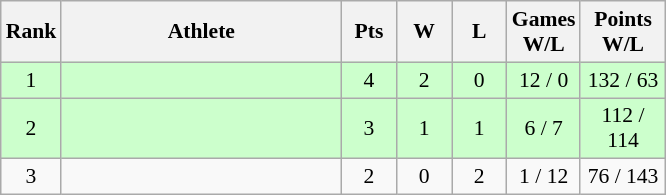<table class="wikitable" style="text-align: center; font-size:90% ">
<tr>
<th width="20">Rank</th>
<th width="180">Athlete</th>
<th width="30">Pts</th>
<th width="30">W</th>
<th width="30">L</th>
<th width="40">Games<br>W/L</th>
<th width="50">Points<br>W/L</th>
</tr>
<tr bgcolor=#ccffcc>
<td>1</td>
<td align=left></td>
<td>4</td>
<td>2</td>
<td>0</td>
<td>12 / 0</td>
<td>132 / 63</td>
</tr>
<tr bgcolor=#ccffcc>
<td>2</td>
<td align=left></td>
<td>3</td>
<td>1</td>
<td>1</td>
<td>6 / 7</td>
<td>112 / 114</td>
</tr>
<tr>
<td>3</td>
<td align=left></td>
<td>2</td>
<td>0</td>
<td>2</td>
<td>1 / 12</td>
<td>76 / 143</td>
</tr>
</table>
